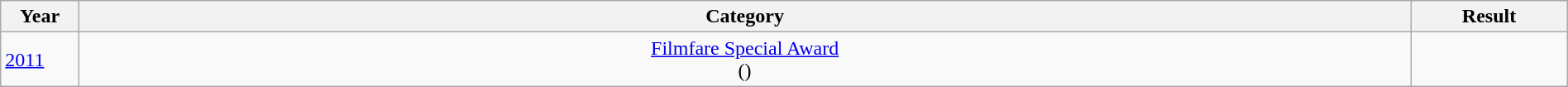<table class="wikitable sortable plainrowheaders" style="width:100%;">
<tr>
<th scope="col" style="width:5%;">Year</th>
<th scope="col" style="width:85%;">Category</th>
<th scope="col" style="width:10%;">Result</th>
</tr>
<tr>
<td><a href='#'>2011</a></td>
<td style="text-align:center;"><a href='#'>Filmfare Special Award</a> <br> ()</td>
<td></td>
</tr>
</table>
